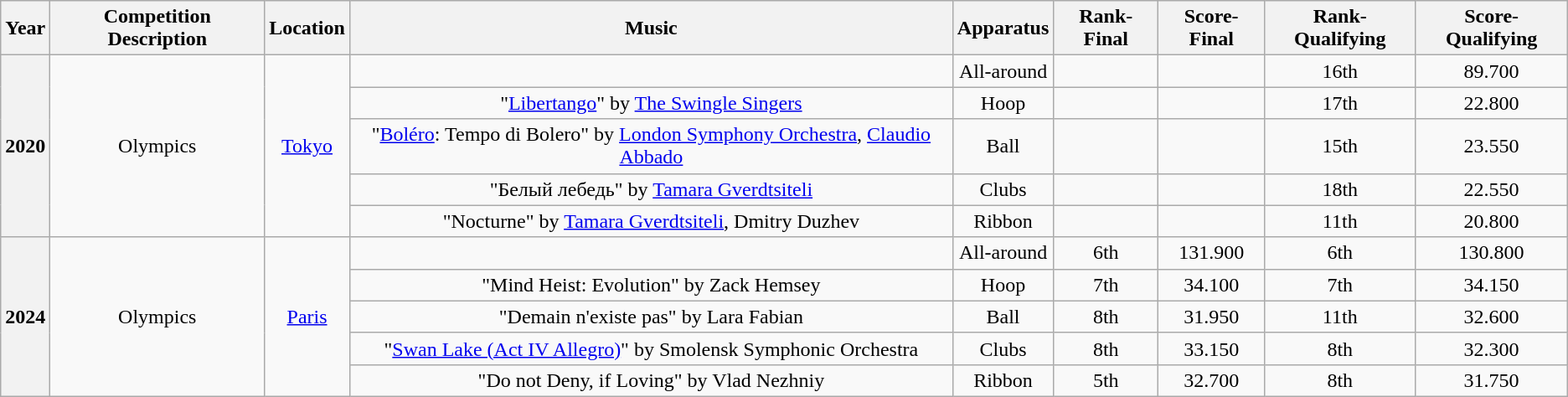<table class="wikitable" style="text-align:center">
<tr>
<th>Year</th>
<th>Competition Description</th>
<th>Location</th>
<th>Music</th>
<th>Apparatus</th>
<th>Rank-Final</th>
<th>Score-Final</th>
<th>Rank-Qualifying</th>
<th>Score-Qualifying</th>
</tr>
<tr>
<th rowspan="5">2020</th>
<td rowspan="5">Olympics</td>
<td rowspan="5"><a href='#'>Tokyo</a></td>
<td></td>
<td>All-around</td>
<td></td>
<td></td>
<td>16th</td>
<td>89.700</td>
</tr>
<tr>
<td>"<a href='#'>Libertango</a>" by <a href='#'>The Swingle Singers</a></td>
<td>Hoop</td>
<td></td>
<td></td>
<td>17th</td>
<td>22.800</td>
</tr>
<tr>
<td>"<a href='#'>Boléro</a>: Tempo di Bolero" by <a href='#'>London Symphony Orchestra</a>, <a href='#'>Claudio Abbado</a></td>
<td>Ball</td>
<td></td>
<td></td>
<td>15th</td>
<td>23.550</td>
</tr>
<tr>
<td>"Белый лебедь" by <a href='#'>Tamara Gverdtsiteli</a></td>
<td>Clubs</td>
<td></td>
<td></td>
<td>18th</td>
<td>22.550</td>
</tr>
<tr>
<td>"Nocturne" by <a href='#'>Tamara Gverdtsiteli</a>, Dmitry Duzhev</td>
<td>Ribbon</td>
<td></td>
<td></td>
<td>11th</td>
<td>20.800</td>
</tr>
<tr>
<th rowspan="5">2024</th>
<td rowspan="5">Olympics</td>
<td rowspan="5"><a href='#'>Paris</a></td>
<td></td>
<td>All-around</td>
<td>6th</td>
<td>131.900</td>
<td>6th</td>
<td>130.800</td>
</tr>
<tr>
<td>"Mind Heist: Evolution" by Zack Hemsey</td>
<td>Hoop</td>
<td>7th</td>
<td>34.100</td>
<td>7th</td>
<td>34.150</td>
</tr>
<tr>
<td>"Demain n'existe pas" by Lara Fabian</td>
<td>Ball</td>
<td>8th</td>
<td>31.950</td>
<td>11th</td>
<td>32.600</td>
</tr>
<tr>
<td>"<a href='#'>Swan Lake (Act IV Allegro)</a>" by Smolensk Symphonic Orchestra</td>
<td>Clubs</td>
<td>8th</td>
<td>33.150</td>
<td>8th</td>
<td>32.300</td>
</tr>
<tr>
<td>"Do not Deny, if Loving" by Vlad Nezhniy</td>
<td>Ribbon</td>
<td>5th</td>
<td>32.700</td>
<td>8th</td>
<td>31.750</td>
</tr>
</table>
